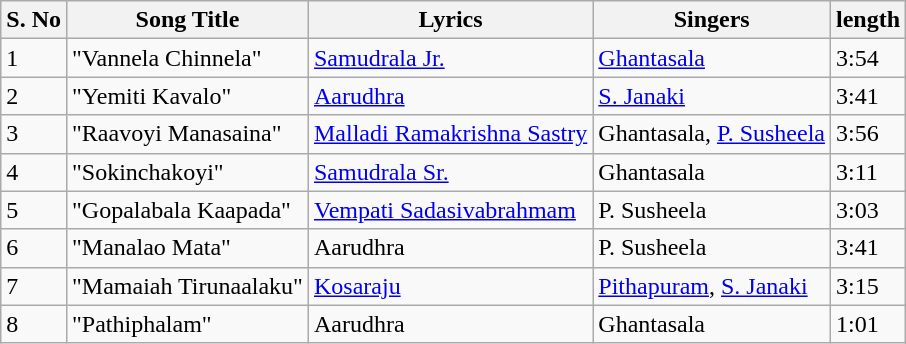<table class="wikitable">
<tr>
<th>S. No</th>
<th>Song Title</th>
<th>Lyrics</th>
<th>Singers</th>
<th>length</th>
</tr>
<tr>
<td>1</td>
<td>"Vannela Chinnela"</td>
<td><a href='#'>Samudrala Jr.</a></td>
<td><a href='#'>Ghantasala</a></td>
<td>3:54</td>
</tr>
<tr>
<td>2</td>
<td>"Yemiti Kavalo"</td>
<td><a href='#'>Aarudhra</a></td>
<td><a href='#'>S. Janaki</a></td>
<td>3:41</td>
</tr>
<tr>
<td>3</td>
<td>"Raavoyi Manasaina"</td>
<td><a href='#'>Malladi Ramakrishna Sastry</a></td>
<td>Ghantasala, <a href='#'>P. Susheela</a></td>
<td>3:56</td>
</tr>
<tr>
<td>4</td>
<td>"Sokinchakoyi"</td>
<td><a href='#'>Samudrala Sr.</a></td>
<td>Ghantasala</td>
<td>3:11</td>
</tr>
<tr>
<td>5</td>
<td>"Gopalabala Kaapada"</td>
<td><a href='#'>Vempati Sadasivabrahmam</a></td>
<td>P. Susheela</td>
<td>3:03</td>
</tr>
<tr>
<td>6</td>
<td>"Manalao Mata"</td>
<td>Aarudhra</td>
<td>P. Susheela</td>
<td>3:41</td>
</tr>
<tr>
<td>7</td>
<td>"Mamaiah Tirunaalaku"</td>
<td><a href='#'>Kosaraju</a></td>
<td><a href='#'>Pithapuram</a>, <a href='#'>S. Janaki</a></td>
<td>3:15</td>
</tr>
<tr>
<td>8</td>
<td>"Pathiphalam"</td>
<td>Aarudhra</td>
<td>Ghantasala</td>
<td>1:01</td>
</tr>
</table>
